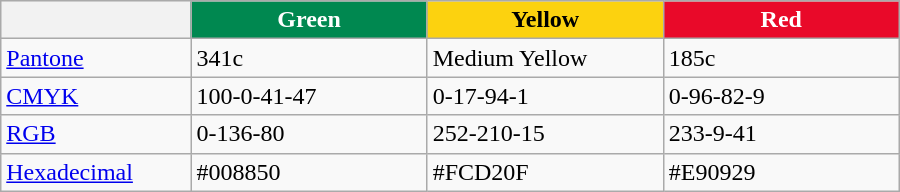<table class="wikitable" width="600px" border="1" cellpadding="2" cellspacing="0" style="background: #f9f9f9; border: 1px solid #aaaaaa; border-collapse: collapse; white-space: nowrap; text-align: left">
<tr style="text-align: center; background: #eee">
<th></th>
<th style="background:#008850; color:#FFF; width:150px">Green</th>
<th style="background:#fcd20f; color:#000; width:150px">Yellow</th>
<th style="background:#e90929; color:#FFF; width:150px">Red</th>
</tr>
<tr>
<td><a href='#'>Pantone</a></td>
<td>341c</td>
<td>Medium Yellow</td>
<td>185c</td>
</tr>
<tr>
<td><a href='#'>CMYK</a></td>
<td>100-0-41-47</td>
<td>0-17-94-1</td>
<td>0-96-82-9</td>
</tr>
<tr>
<td><a href='#'>RGB</a></td>
<td>0-136-80</td>
<td>252-210-15</td>
<td>233-9-41</td>
</tr>
<tr>
<td><a href='#'>Hexadecimal</a></td>
<td>#008850</td>
<td>#FCD20F</td>
<td>#E90929</td>
</tr>
</table>
